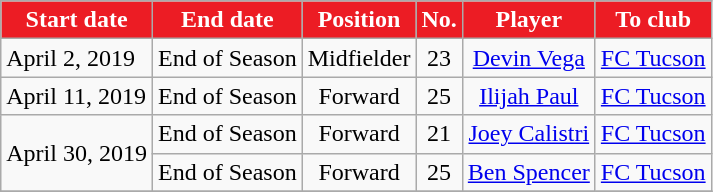<table class="wikitable">
<tr>
<th style="background:#EC1C24; color:white;"><strong>Start date</strong></th>
<th style="background:#EC1C24; color:white;"><strong>End date</strong></th>
<th style="background:#EC1C24; color:white;"><strong>Position</strong></th>
<th style="background:#EC1C24; color:white;"><strong>No.</strong></th>
<th style="background:#EC1C24; color:white;"><strong>Player</strong></th>
<th style="background:#EC1C24; color:white;"><strong>To club</strong></th>
</tr>
<tr>
<td>April 2, 2019</td>
<td>End of Season</td>
<td style="text-align:center;">Midfielder</td>
<td style="text-align:center;">23</td>
<td style="text-align:center;"> <a href='#'>Devin Vega</a></td>
<td style="text-align:center;"> <a href='#'>FC Tucson</a></td>
</tr>
<tr>
<td>April 11, 2019</td>
<td>End of Season</td>
<td style="text-align:center;">Forward</td>
<td style="text-align:center;">25</td>
<td style="text-align:center;"> <a href='#'>Ilijah Paul</a></td>
<td style="text-align:center;"> <a href='#'>FC Tucson</a></td>
</tr>
<tr>
<td rowspan=2>April 30, 2019</td>
<td>End of Season</td>
<td style="text-align:center;">Forward</td>
<td style="text-align:center;">21</td>
<td style="text-align:center;"> <a href='#'>Joey Calistri</a></td>
<td style="text-align:center;"> <a href='#'>FC Tucson</a></td>
</tr>
<tr>
<td>End of Season</td>
<td style="text-align:center;">Forward</td>
<td style="text-align:center;">25</td>
<td style="text-align:center;"> <a href='#'>Ben Spencer</a></td>
<td style="text-align:center;"> <a href='#'>FC Tucson</a></td>
</tr>
<tr>
</tr>
</table>
